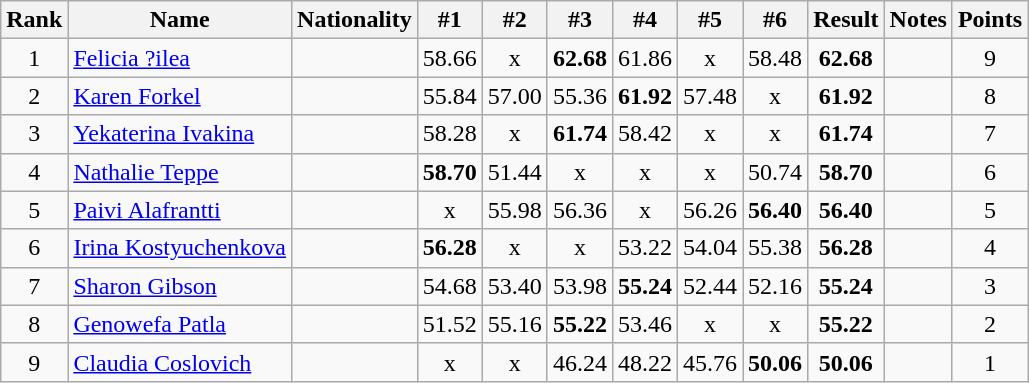<table class="wikitable sortable" style="text-align:center">
<tr>
<th>Rank</th>
<th>Name</th>
<th>Nationality</th>
<th>#1</th>
<th>#2</th>
<th>#3</th>
<th>#4</th>
<th>#5</th>
<th>#6</th>
<th>Result</th>
<th>Notes</th>
<th>Points</th>
</tr>
<tr>
<td>1</td>
<td align=left><a href='#'>Felicia ?ilea</a></td>
<td align=left></td>
<td>58.66</td>
<td>x</td>
<td><strong>62.68</strong></td>
<td>61.86</td>
<td>x</td>
<td>58.48</td>
<td><strong>62.68</strong></td>
<td></td>
<td>9</td>
</tr>
<tr>
<td>2</td>
<td align=left><a href='#'>Karen Forkel</a></td>
<td align=left></td>
<td>55.84</td>
<td>57.00</td>
<td>55.36</td>
<td><strong>61.92</strong></td>
<td>57.48</td>
<td>x</td>
<td><strong>61.92</strong></td>
<td></td>
<td>8</td>
</tr>
<tr>
<td>3</td>
<td align=left><a href='#'>Yekaterina Ivakina</a></td>
<td align=left></td>
<td>58.28</td>
<td>x</td>
<td><strong>61.74</strong></td>
<td>58.42</td>
<td>x</td>
<td>x</td>
<td><strong>61.74</strong></td>
<td></td>
<td>7</td>
</tr>
<tr>
<td>4</td>
<td align=left><a href='#'>Nathalie Teppe</a></td>
<td align=left></td>
<td><strong>58.70</strong></td>
<td>51.44</td>
<td>x</td>
<td>x</td>
<td>x</td>
<td>50.74</td>
<td><strong>58.70</strong></td>
<td></td>
<td>6</td>
</tr>
<tr>
<td>5</td>
<td align=left><a href='#'>Paivi Alafrantti</a></td>
<td align=left></td>
<td>x</td>
<td>55.98</td>
<td>56.36</td>
<td>x</td>
<td>56.26</td>
<td><strong>56.40</strong></td>
<td><strong>56.40</strong></td>
<td></td>
<td>5</td>
</tr>
<tr>
<td>6</td>
<td align=left><a href='#'>Irina Kostyuchenkova</a></td>
<td align=left></td>
<td><strong>56.28</strong></td>
<td>x</td>
<td>x</td>
<td>53.22</td>
<td>54.04</td>
<td>55.38</td>
<td><strong>56.28</strong></td>
<td></td>
<td>4</td>
</tr>
<tr>
<td>7</td>
<td align=left><a href='#'>Sharon Gibson</a></td>
<td align=left></td>
<td>54.68</td>
<td>53.40</td>
<td>53.98</td>
<td><strong>55.24</strong></td>
<td>52.44</td>
<td>52.16</td>
<td><strong>55.24</strong></td>
<td></td>
<td>3</td>
</tr>
<tr>
<td>8</td>
<td align=left><a href='#'>Genowefa Patla</a></td>
<td align=left></td>
<td>51.52</td>
<td>55.16</td>
<td><strong>55.22</strong></td>
<td>53.46</td>
<td>x</td>
<td>x</td>
<td><strong>55.22</strong></td>
<td></td>
<td>2</td>
</tr>
<tr>
<td>9</td>
<td align=left><a href='#'>Claudia Coslovich</a></td>
<td align=left></td>
<td>x</td>
<td>x</td>
<td>46.24</td>
<td>48.22</td>
<td>45.76</td>
<td><strong>50.06</strong></td>
<td><strong>50.06</strong></td>
<td></td>
<td>1</td>
</tr>
</table>
